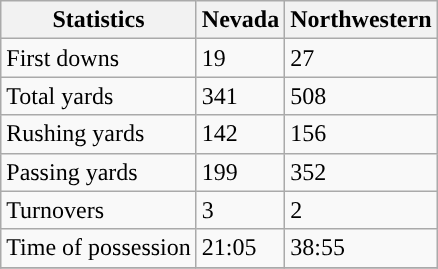<table class="wikitable">
<tr>
<th>Statistics</th>
<th>Nevada</th>
<th>Northwestern</th>
</tr>
<tr>
<td>First downs</td>
<td>19</td>
<td>27</td>
</tr>
<tr>
<td>Total yards</td>
<td>341</td>
<td>508</td>
</tr>
<tr>
<td>Rushing yards</td>
<td>142</td>
<td>156</td>
</tr>
<tr>
<td>Passing yards</td>
<td>199</td>
<td>352</td>
</tr>
<tr>
<td>Turnovers</td>
<td>3</td>
<td>2</td>
</tr>
<tr>
<td>Time of possession</td>
<td>21:05</td>
<td>38:55</td>
</tr>
<tr>
</tr>
</table>
